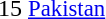<table cellspacing=0 cellpadding=0>
<tr>
<td><div>15 </div></td>
<td style="font-size: 95%"> <a href='#'>Pakistan</a></td>
</tr>
</table>
